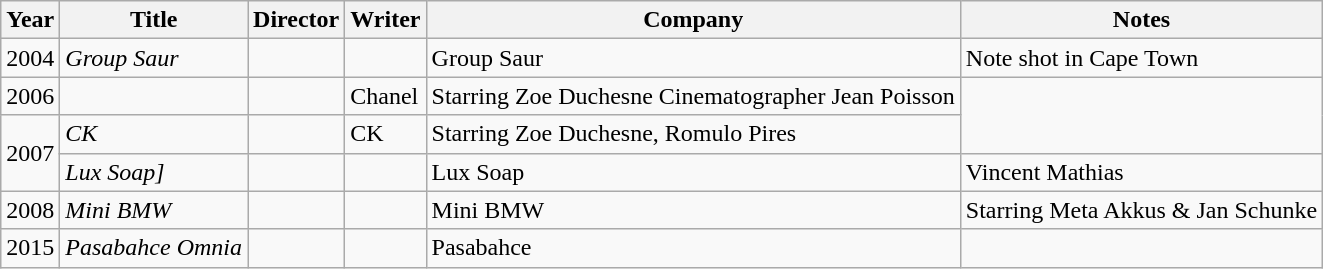<table class="wikitable sortable">
<tr>
<th>Year</th>
<th>Title</th>
<th>Director</th>
<th>Writer</th>
<th>Company</th>
<th>Notes</th>
</tr>
<tr>
<td>2004</td>
<td><em>Group Saur</em></td>
<td></td>
<td></td>
<td>Group Saur</td>
<td>Note shot in Cape Town</td>
</tr>
<tr>
<td>2006</td>
<td></td>
<td></td>
<td>Chanel</td>
<td>Starring Zoe Duchesne Cinematographer Jean Poisson</td>
</tr>
<tr>
<td rowspan="2">2007</td>
<td><em>CK</em></td>
<td></td>
<td>CK</td>
<td>Starring Zoe Duchesne, Romulo Pires</td>
</tr>
<tr>
<td><em>Lux Soap]</em></td>
<td></td>
<td></td>
<td>Lux Soap</td>
<td>Vincent Mathias</td>
</tr>
<tr>
<td>2008</td>
<td><em>Mini BMW</em></td>
<td></td>
<td></td>
<td>Mini BMW</td>
<td>Starring Meta Akkus & Jan Schunke</td>
</tr>
<tr>
<td>2015</td>
<td><em>Pasabahce Omnia</em></td>
<td></td>
<td></td>
<td>Pasabahce</td>
<td></td>
</tr>
</table>
